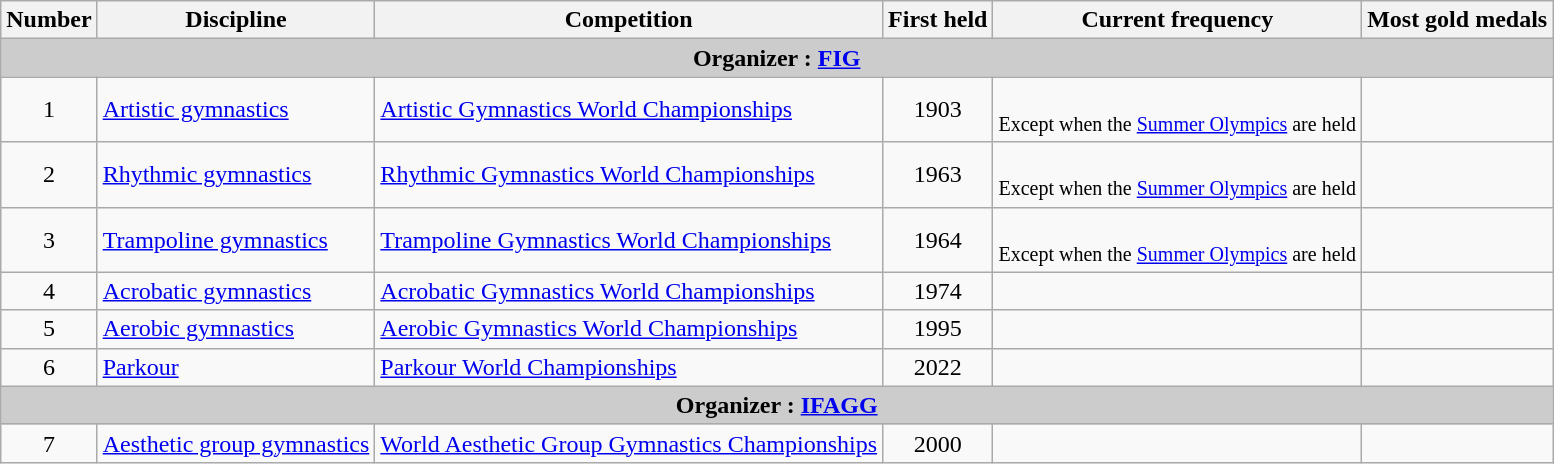<table class="wikitable sortable">
<tr>
<th>Number</th>
<th>Discipline</th>
<th>Competition</th>
<th>First held</th>
<th>Current frequency</th>
<th>Most gold medals</th>
</tr>
<tr>
<td colspan="6" bgcolor="#cccccc"align=center><strong>Organizer : <a href='#'>FIG</a></strong></td>
</tr>
<tr>
<td align=center>1</td>
<td><a href='#'>Artistic gymnastics</a></td>
<td><a href='#'>Artistic Gymnastics World Championships</a></td>
<td align=center>1903</td>
<td><br><small>Except when the <a href='#'>Summer Olympics</a> are held</small></td>
<td></td>
</tr>
<tr>
<td align=center>2</td>
<td><a href='#'>Rhythmic gymnastics</a></td>
<td><a href='#'>Rhythmic Gymnastics World Championships</a></td>
<td align=center>1963</td>
<td><br><small>Except when the <a href='#'>Summer Olympics</a> are held</small></td>
<td></td>
</tr>
<tr>
<td align=center>3</td>
<td><a href='#'>Trampoline gymnastics</a></td>
<td><a href='#'>Trampoline Gymnastics World Championships</a></td>
<td align=center>1964</td>
<td><br><small>Except when the <a href='#'>Summer Olympics</a> are held</small></td>
<td><br></td>
</tr>
<tr>
<td align=center>4</td>
<td><a href='#'>Acrobatic gymnastics</a></td>
<td><a href='#'>Acrobatic Gymnastics World Championships</a></td>
<td align=center>1974</td>
<td></td>
<td></td>
</tr>
<tr>
<td align=center>5</td>
<td><a href='#'>Aerobic gymnastics</a></td>
<td><a href='#'>Aerobic Gymnastics World Championships</a></td>
<td align=center>1995</td>
<td></td>
<td></td>
</tr>
<tr>
<td align=center>6</td>
<td><a href='#'>Parkour</a></td>
<td><a href='#'>Parkour World Championships</a></td>
<td align=center>2022</td>
<td></td>
<td><br></td>
</tr>
<tr>
<td colspan="6" bgcolor="#cccccc"align=center><strong>Organizer : <a href='#'>IFAGG</a></strong></td>
</tr>
<tr>
<td align=center>7</td>
<td><a href='#'>Aesthetic group gymnastics</a></td>
<td><a href='#'>World Aesthetic Group Gymnastics Championships</a></td>
<td align=center>2000</td>
<td></td>
<td></td>
</tr>
</table>
